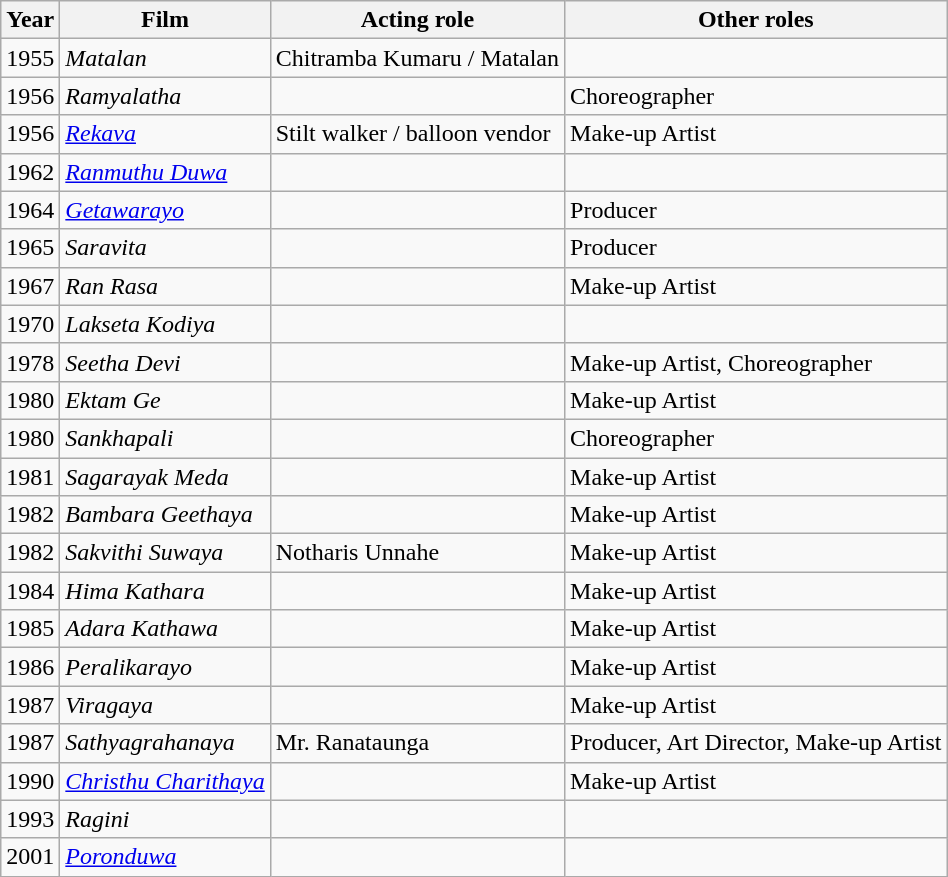<table class="wikitable">
<tr>
<th>Year</th>
<th>Film</th>
<th>Acting role</th>
<th>Other roles</th>
</tr>
<tr>
<td>1955</td>
<td><em>Matalan</em></td>
<td>Chitramba Kumaru / Matalan</td>
<td></td>
</tr>
<tr>
<td>1956</td>
<td><em>Ramyalatha</em></td>
<td></td>
<td>Choreographer</td>
</tr>
<tr>
<td>1956</td>
<td><em><a href='#'>Rekava</a></em></td>
<td>Stilt walker / balloon vendor</td>
<td>Make-up Artist</td>
</tr>
<tr>
<td>1962</td>
<td><em><a href='#'>Ranmuthu Duwa</a></em></td>
<td></td>
<td></td>
</tr>
<tr>
<td>1964</td>
<td><em><a href='#'>Getawarayo</a></em></td>
<td></td>
<td>Producer </td>
</tr>
<tr>
<td>1965</td>
<td><em>Saravita</em></td>
<td></td>
<td>Producer </td>
</tr>
<tr>
<td>1967</td>
<td><em>Ran Rasa</em></td>
<td></td>
<td>Make-up Artist</td>
</tr>
<tr>
<td>1970</td>
<td><em>Lakseta Kodiya</em></td>
<td></td>
<td></td>
</tr>
<tr>
<td>1978</td>
<td><em>Seetha Devi</em></td>
<td></td>
<td>Make-up Artist, Choreographer</td>
</tr>
<tr>
<td>1980</td>
<td><em>Ektam Ge</em></td>
<td></td>
<td>Make-up Artist</td>
</tr>
<tr>
<td>1980</td>
<td><em>Sankhapali</em></td>
<td></td>
<td>Choreographer</td>
</tr>
<tr>
<td>1981</td>
<td><em>Sagarayak Meda</em></td>
<td></td>
<td>Make-up Artist</td>
</tr>
<tr>
<td>1982</td>
<td><em>Bambara Geethaya</em></td>
<td></td>
<td>Make-up Artist</td>
</tr>
<tr>
<td>1982</td>
<td><em>Sakvithi Suwaya</em></td>
<td>Notharis Unnahe</td>
<td>Make-up Artist</td>
</tr>
<tr>
<td>1984</td>
<td><em>Hima Kathara</em></td>
<td></td>
<td>Make-up Artist</td>
</tr>
<tr>
<td>1985</td>
<td><em>Adara Kathawa</em></td>
<td></td>
<td>Make-up Artist</td>
</tr>
<tr>
<td>1986</td>
<td><em>Peralikarayo</em></td>
<td></td>
<td>Make-up Artist</td>
</tr>
<tr>
<td>1987</td>
<td><em>Viragaya</em></td>
<td></td>
<td>Make-up Artist</td>
</tr>
<tr>
<td>1987</td>
<td><em>Sathyagrahanaya</em></td>
<td>Mr. Ranataunga</td>
<td>Producer, Art Director, Make-up Artist</td>
</tr>
<tr>
<td>1990</td>
<td><em><a href='#'>Christhu Charithaya</a></em></td>
<td></td>
<td>Make-up Artist </td>
</tr>
<tr>
<td>1993</td>
<td><em>Ragini</em></td>
<td></td>
<td></td>
</tr>
<tr>
<td>2001</td>
<td><em><a href='#'>Poronduwa</a></em></td>
<td></td>
<td></td>
</tr>
</table>
